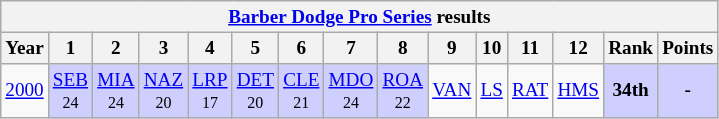<table class="wikitable" style="text-align:center; font-size:80%">
<tr>
<th colspan=45><a href='#'>Barber Dodge Pro Series</a> results</th>
</tr>
<tr>
<th>Year</th>
<th>1</th>
<th>2</th>
<th>3</th>
<th>4</th>
<th>5</th>
<th>6</th>
<th>7</th>
<th>8</th>
<th>9</th>
<th>10</th>
<th>11</th>
<th>12</th>
<th>Rank</th>
<th>Points</th>
</tr>
<tr>
<td><a href='#'>2000</a></td>
<td style="background:#CFCFFF;"><a href='#'>SEB</a><br><small>24</small></td>
<td style="background:#CFCFFF;"><a href='#'>MIA</a><br><small>24</small></td>
<td style="background:#CFCFFF;"><a href='#'>NAZ</a><br><small>20</small></td>
<td style="background:#CFCFFF;"><a href='#'>LRP</a><br><small>17</small></td>
<td style="background:#CFCFFF;"><a href='#'>DET</a><br><small>20</small></td>
<td style="background:#CFCFFF;"><a href='#'>CLE</a><br><small>21</small></td>
<td style="background:#CFCFFF;"><a href='#'>MDO</a><br><small>24</small></td>
<td style="background:#CFCFFF;"><a href='#'>ROA</a><br><small>22</small></td>
<td><a href='#'>VAN</a></td>
<td><a href='#'>LS</a></td>
<td><a href='#'>RAT</a></td>
<td><a href='#'>HMS</a></td>
<td style="background:#CFCFFF;"><strong>34th</strong></td>
<td style="background:#CFCFFF;"><strong>-</strong></td>
</tr>
</table>
